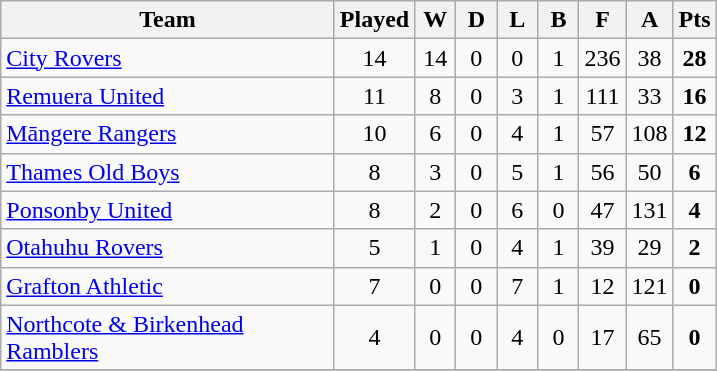<table class="wikitable" style="text-align:center;">
<tr>
<th width=215>Team</th>
<th width=20 abbr="Played">Played</th>
<th width=20 abbr="Won">W</th>
<th width=20 abbr="Drawn">D</th>
<th width=20 abbr="Lost">L</th>
<th width=20 abbr="Bye">B</th>
<th width=20 abbr="For">F</th>
<th width=20 abbr="Against">A</th>
<th width=20 abbr="Points">Pts</th>
</tr>
<tr>
<td style="text-align:left;"><a href='#'>City Rovers</a></td>
<td>14</td>
<td>14</td>
<td>0</td>
<td>0</td>
<td>1</td>
<td>236</td>
<td>38</td>
<td><strong>28</strong></td>
</tr>
<tr>
<td style="text-align:left;"><a href='#'>Remuera United</a></td>
<td>11</td>
<td>8</td>
<td>0</td>
<td>3</td>
<td>1</td>
<td>111</td>
<td>33</td>
<td><strong>16</strong></td>
</tr>
<tr>
<td style="text-align:left;"><a href='#'>Māngere Rangers</a></td>
<td>10</td>
<td>6</td>
<td>0</td>
<td>4</td>
<td>1</td>
<td>57</td>
<td>108</td>
<td><strong>12</strong></td>
</tr>
<tr>
<td style="text-align:left;"><a href='#'>Thames Old Boys</a></td>
<td>8</td>
<td>3</td>
<td>0</td>
<td>5</td>
<td>1</td>
<td>56</td>
<td>50</td>
<td><strong>6</strong></td>
</tr>
<tr>
<td style="text-align:left;"><a href='#'>Ponsonby United</a></td>
<td>8</td>
<td>2</td>
<td>0</td>
<td>6</td>
<td>0</td>
<td>47</td>
<td>131</td>
<td><strong>4</strong></td>
</tr>
<tr>
<td style="text-align:left;"><a href='#'>Otahuhu Rovers</a></td>
<td>5</td>
<td>1</td>
<td>0</td>
<td>4</td>
<td>1</td>
<td>39</td>
<td>29</td>
<td><strong>2</strong></td>
</tr>
<tr>
<td style="text-align:left;"><a href='#'>Grafton Athletic</a></td>
<td>7</td>
<td>0</td>
<td>0</td>
<td>7</td>
<td>1</td>
<td>12</td>
<td>121</td>
<td><strong>0</strong></td>
</tr>
<tr>
<td style="text-align:left;"><a href='#'>Northcote & Birkenhead Ramblers</a></td>
<td>4</td>
<td>0</td>
<td>0</td>
<td>4</td>
<td>0</td>
<td>17</td>
<td>65</td>
<td><strong>0</strong></td>
</tr>
<tr>
</tr>
</table>
